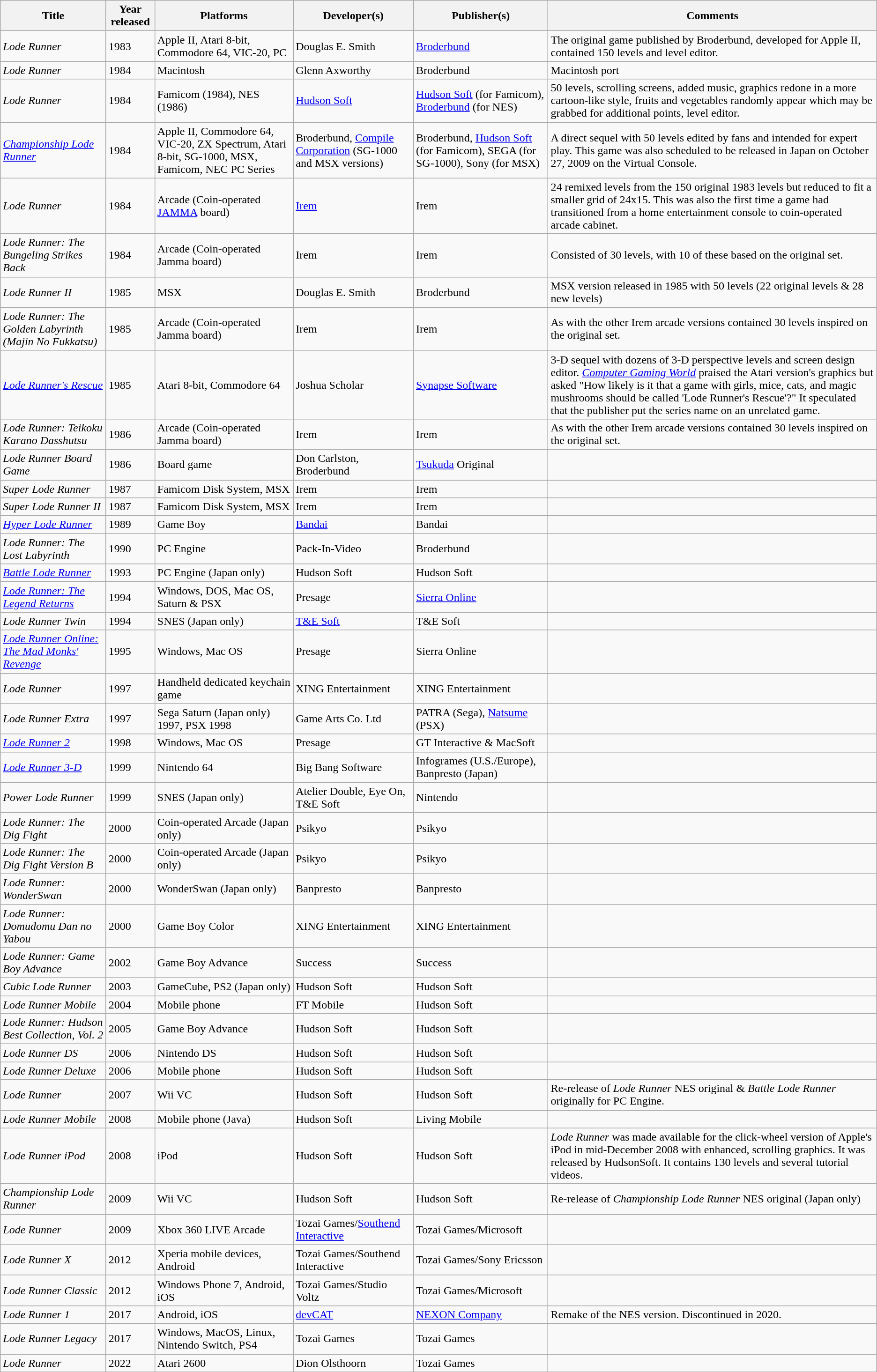<table class="wikitable collapsible sortable">
<tr>
<th style="font-weight: bold;">Title</th>
<th style="font-weight: bold;">Year released</th>
<th style="font-weight: bold;">Platforms</th>
<th style="font-weight: bold;">Developer(s)</th>
<th style="font-weight: bold;">Publisher(s)</th>
<th style="font-weight: bold;">Comments</th>
</tr>
<tr>
<td><em>Lode Runner</em></td>
<td>1983</td>
<td>Apple II, Atari 8-bit, Commodore 64, VIC-20, PC</td>
<td>Douglas E. Smith</td>
<td><a href='#'>Broderbund</a></td>
<td>The original game published by Broderbund, developed for Apple II, contained 150 levels and level editor.</td>
</tr>
<tr>
<td><em>Lode Runner</em></td>
<td>1984</td>
<td>Macintosh</td>
<td>Glenn Axworthy</td>
<td>Broderbund</td>
<td>Macintosh port</td>
</tr>
<tr>
<td><em>Lode Runner</em></td>
<td>1984</td>
<td>Famicom (1984), NES (1986)</td>
<td><a href='#'>Hudson Soft</a></td>
<td><a href='#'>Hudson Soft</a> (for Famicom), <a href='#'>Broderbund</a> (for NES)</td>
<td>50 levels, scrolling screens, added music, graphics redone in a more cartoon-like style, fruits and vegetables randomly appear which may be grabbed for additional points, level editor.</td>
</tr>
<tr>
<td><em><a href='#'>Championship Lode Runner</a></em></td>
<td>1984</td>
<td>Apple II, Commodore 64, VIC-20, ZX Spectrum, Atari 8-bit, SG-1000, MSX, Famicom, NEC PC Series</td>
<td>Broderbund, <a href='#'>Compile Corporation</a> (SG-1000 and MSX versions)</td>
<td>Broderbund, <a href='#'>Hudson Soft</a> (for Famicom), SEGA (for SG-1000), Sony (for MSX)</td>
<td>A direct sequel with 50 levels edited by fans and intended for expert play. This game was also scheduled to be released in Japan on October 27, 2009 on the Virtual Console.</td>
</tr>
<tr>
<td><em>Lode Runner</em></td>
<td>1984</td>
<td>Arcade (Coin-operated <a href='#'>JAMMA</a> board)</td>
<td><a href='#'>Irem</a></td>
<td>Irem</td>
<td>24 remixed levels from the 150 original 1983 levels but reduced to fit a smaller grid of 24x15. This was also the first time a game had transitioned from a home entertainment console to coin-operated arcade cabinet.</td>
</tr>
<tr>
<td><em>Lode Runner: The Bungeling Strikes Back</em></td>
<td>1984</td>
<td>Arcade (Coin-operated Jamma board)</td>
<td>Irem</td>
<td>Irem</td>
<td>Consisted of 30 levels, with 10 of these based on the original set.</td>
</tr>
<tr>
<td><em>Lode Runner II</em></td>
<td>1985</td>
<td>MSX</td>
<td>Douglas E. Smith</td>
<td>Broderbund</td>
<td>MSX version released in 1985 with 50 levels (22 original levels & 28 new levels)</td>
</tr>
<tr>
<td><em>Lode Runner: The Golden Labyrinth (Majin No Fukkatsu)</em></td>
<td>1985</td>
<td>Arcade (Coin-operated Jamma board)</td>
<td>Irem</td>
<td>Irem</td>
<td>As with the other Irem arcade versions contained 30 levels inspired on the original set.</td>
</tr>
<tr>
<td><em><a href='#'>Lode Runner's Rescue</a></em></td>
<td>1985</td>
<td>Atari 8-bit, Commodore 64</td>
<td>Joshua Scholar</td>
<td><a href='#'>Synapse Software</a></td>
<td>3-D sequel with dozens of 3-D perspective levels and screen design editor. <em><a href='#'>Computer Gaming World</a></em> praised the Atari version's graphics but asked "How likely is it that a game with girls, mice, cats, and magic mushrooms should be called 'Lode Runner's Rescue'?" It speculated that the publisher put the series name on an unrelated game.</td>
</tr>
<tr>
<td><em>Lode Runner: Teikoku Karano Dasshutsu</em></td>
<td>1986</td>
<td>Arcade (Coin-operated Jamma board)</td>
<td>Irem</td>
<td>Irem</td>
<td>As with the other Irem arcade versions contained 30 levels inspired on the original set.</td>
</tr>
<tr>
<td><em>Lode Runner Board Game</em></td>
<td>1986</td>
<td>Board game</td>
<td>Don Carlston, Broderbund</td>
<td><a href='#'>Tsukuda</a> Original</td>
<td></td>
</tr>
<tr>
<td><em>Super Lode Runner</em></td>
<td>1987</td>
<td>Famicom Disk System, MSX</td>
<td>Irem</td>
<td>Irem</td>
<td></td>
</tr>
<tr>
<td><em>Super Lode Runner II</em></td>
<td>1987</td>
<td>Famicom Disk System, MSX</td>
<td>Irem</td>
<td>Irem</td>
<td></td>
</tr>
<tr>
<td><em><a href='#'>Hyper Lode Runner</a></em></td>
<td>1989</td>
<td>Game Boy</td>
<td><a href='#'>Bandai</a></td>
<td>Bandai</td>
<td></td>
</tr>
<tr>
<td><em>Lode Runner: The Lost Labyrinth</em></td>
<td>1990</td>
<td>PC Engine</td>
<td>Pack-In-Video</td>
<td>Broderbund</td>
<td></td>
</tr>
<tr>
<td><em><a href='#'>Battle Lode Runner</a></em></td>
<td>1993</td>
<td>PC Engine (Japan only)</td>
<td>Hudson Soft</td>
<td>Hudson Soft</td>
<td></td>
</tr>
<tr>
<td><em><a href='#'>Lode Runner: The Legend Returns</a></em></td>
<td>1994</td>
<td>Windows, DOS, Mac OS, Saturn & PSX</td>
<td>Presage</td>
<td><a href='#'>Sierra Online</a></td>
<td></td>
</tr>
<tr>
<td><em>Lode Runner Twin</em></td>
<td>1994</td>
<td>SNES (Japan only)</td>
<td><a href='#'>T&E Soft</a></td>
<td>T&E Soft</td>
<td></td>
</tr>
<tr>
<td><em><a href='#'>Lode Runner Online: The Mad Monks' Revenge</a></em></td>
<td>1995</td>
<td>Windows, Mac OS</td>
<td>Presage</td>
<td>Sierra Online</td>
<td></td>
</tr>
<tr>
<td><em>Lode Runner</em></td>
<td>1997</td>
<td>Handheld dedicated keychain game</td>
<td>XING Entertainment</td>
<td>XING Entertainment</td>
<td></td>
</tr>
<tr>
<td><em>Lode Runner Extra</em></td>
<td>1997</td>
<td>Sega Saturn (Japan only) 1997, PSX 1998</td>
<td>Game Arts Co. Ltd</td>
<td>PATRA (Sega), <a href='#'>Natsume</a> (PSX)</td>
<td></td>
</tr>
<tr>
<td><em><a href='#'>Lode Runner 2</a></em></td>
<td>1998</td>
<td>Windows, Mac OS</td>
<td>Presage</td>
<td>GT Interactive & MacSoft</td>
<td></td>
</tr>
<tr>
<td><em><a href='#'>Lode Runner 3-D</a></em></td>
<td>1999</td>
<td>Nintendo 64</td>
<td>Big Bang Software</td>
<td>Infogrames (U.S./Europe), Banpresto (Japan)</td>
<td></td>
</tr>
<tr>
<td><em>Power Lode Runner</em></td>
<td>1999</td>
<td>SNES (Japan only)</td>
<td>Atelier Double, Eye On, T&E Soft</td>
<td>Nintendo</td>
<td></td>
</tr>
<tr>
<td><em>Lode Runner: The Dig Fight</em></td>
<td>2000</td>
<td>Coin-operated Arcade (Japan only)</td>
<td>Psikyo</td>
<td>Psikyo</td>
<td></td>
</tr>
<tr>
<td><em>Lode Runner: The Dig Fight Version B</em></td>
<td>2000</td>
<td>Coin-operated Arcade (Japan only)</td>
<td>Psikyo</td>
<td>Psikyo</td>
<td></td>
</tr>
<tr>
<td><em>Lode Runner: WonderSwan</em></td>
<td>2000</td>
<td>WonderSwan (Japan only)</td>
<td>Banpresto</td>
<td>Banpresto</td>
<td></td>
</tr>
<tr>
<td><em>Lode Runner: Domudomu Dan no Yabou</em></td>
<td>2000</td>
<td>Game Boy Color</td>
<td>XING Entertainment</td>
<td>XING Entertainment</td>
<td></td>
</tr>
<tr>
<td><em>Lode Runner: Game Boy Advance</em></td>
<td>2002</td>
<td>Game Boy Advance</td>
<td>Success</td>
<td>Success</td>
<td></td>
</tr>
<tr>
<td><em>Cubic Lode Runner</em></td>
<td>2003</td>
<td>GameCube, PS2 (Japan only)</td>
<td>Hudson Soft</td>
<td>Hudson Soft</td>
<td></td>
</tr>
<tr>
<td><em>Lode Runner Mobile</em></td>
<td>2004</td>
<td>Mobile phone</td>
<td>FT Mobile</td>
<td>Hudson Soft</td>
<td></td>
</tr>
<tr>
<td><em>Lode Runner: Hudson Best Collection, Vol. 2</em></td>
<td>2005</td>
<td>Game Boy Advance</td>
<td>Hudson Soft</td>
<td>Hudson Soft</td>
<td></td>
</tr>
<tr>
<td><em>Lode Runner DS</em></td>
<td>2006</td>
<td>Nintendo DS</td>
<td>Hudson Soft</td>
<td>Hudson Soft</td>
<td></td>
</tr>
<tr>
<td><em>Lode Runner Deluxe</em></td>
<td>2006</td>
<td>Mobile phone</td>
<td>Hudson Soft</td>
<td>Hudson Soft</td>
<td></td>
</tr>
<tr>
<td><em>Lode Runner</em></td>
<td>2007</td>
<td>Wii VC</td>
<td>Hudson Soft</td>
<td>Hudson Soft</td>
<td>Re-release of <em>Lode Runner</em> NES original & <em>Battle Lode Runner</em> originally for PC Engine.</td>
</tr>
<tr>
<td><em>Lode Runner Mobile</em></td>
<td>2008</td>
<td>Mobile phone (Java)</td>
<td>Hudson Soft</td>
<td>Living Mobile</td>
<td></td>
</tr>
<tr>
<td><em>Lode Runner iPod</em></td>
<td>2008</td>
<td>iPod</td>
<td>Hudson Soft</td>
<td>Hudson Soft</td>
<td><em>Lode Runner</em> was made available for the click-wheel version of Apple's iPod in mid-December 2008 with enhanced, scrolling graphics. It was released by HudsonSoft. It contains 130 levels and several tutorial videos.</td>
</tr>
<tr>
<td><em>Championship Lode Runner</em></td>
<td>2009</td>
<td>Wii VC</td>
<td>Hudson Soft</td>
<td>Hudson Soft</td>
<td>Re-release of <em>Championship Lode Runner</em> NES original (Japan only)</td>
</tr>
<tr>
<td><em>Lode Runner</em></td>
<td>2009</td>
<td>Xbox 360 LIVE Arcade</td>
<td>Tozai Games/<a href='#'>Southend Interactive</a></td>
<td>Tozai Games/Microsoft</td>
<td></td>
</tr>
<tr>
<td><em>Lode Runner X</em></td>
<td>2012</td>
<td>Xperia mobile devices, Android</td>
<td>Tozai Games/Southend Interactive</td>
<td>Tozai Games/Sony Ericsson</td>
<td></td>
</tr>
<tr>
<td><em>Lode Runner Classic</em></td>
<td>2012</td>
<td>Windows Phone 7, Android, iOS</td>
<td>Tozai Games/Studio Voltz</td>
<td>Tozai Games/Microsoft</td>
<td></td>
</tr>
<tr>
<td><em>Lode Runner 1</em></td>
<td>2017</td>
<td>Android, iOS</td>
<td><a href='#'>devCAT</a></td>
<td><a href='#'>NEXON Company</a></td>
<td>Remake of the NES version. Discontinued in 2020.</td>
</tr>
<tr>
<td><em>Lode Runner Legacy</em></td>
<td>2017</td>
<td>Windows, MacOS, Linux, Nintendo Switch, PS4</td>
<td>Tozai Games</td>
<td>Tozai Games</td>
<td></td>
</tr>
<tr>
<td><em>Lode Runner</em></td>
<td>2022</td>
<td>Atari 2600</td>
<td>Dion Olsthoorn</td>
<td>Tozai Games</td>
<td></td>
</tr>
<tr>
</tr>
</table>
